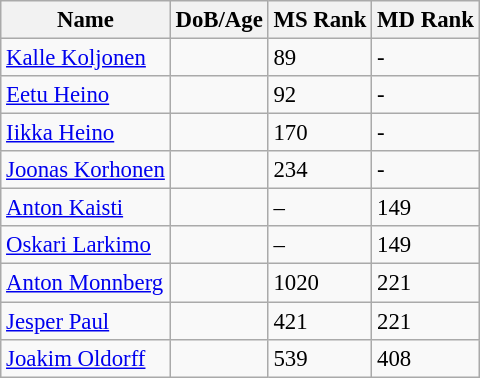<table class="wikitable" style="text-align: left; font-size:95%;">
<tr>
<th>Name</th>
<th>DoB/Age</th>
<th>MS Rank</th>
<th>MD Rank</th>
</tr>
<tr>
<td><a href='#'>Kalle Koljonen</a></td>
<td></td>
<td>89</td>
<td>-</td>
</tr>
<tr>
<td><a href='#'>Eetu Heino</a></td>
<td></td>
<td>92</td>
<td>-</td>
</tr>
<tr>
<td><a href='#'>Iikka Heino</a></td>
<td></td>
<td>170</td>
<td>-</td>
</tr>
<tr>
<td><a href='#'>Joonas Korhonen</a></td>
<td></td>
<td>234</td>
<td>-</td>
</tr>
<tr>
<td><a href='#'>Anton Kaisti</a></td>
<td></td>
<td>–</td>
<td>149</td>
</tr>
<tr>
<td><a href='#'>Oskari Larkimo</a></td>
<td></td>
<td>–</td>
<td>149</td>
</tr>
<tr>
<td><a href='#'>Anton Monnberg</a></td>
<td></td>
<td>1020</td>
<td>221</td>
</tr>
<tr>
<td><a href='#'>Jesper Paul</a></td>
<td></td>
<td>421</td>
<td>221</td>
</tr>
<tr>
<td><a href='#'>Joakim Oldorff</a></td>
<td></td>
<td>539</td>
<td>408</td>
</tr>
</table>
